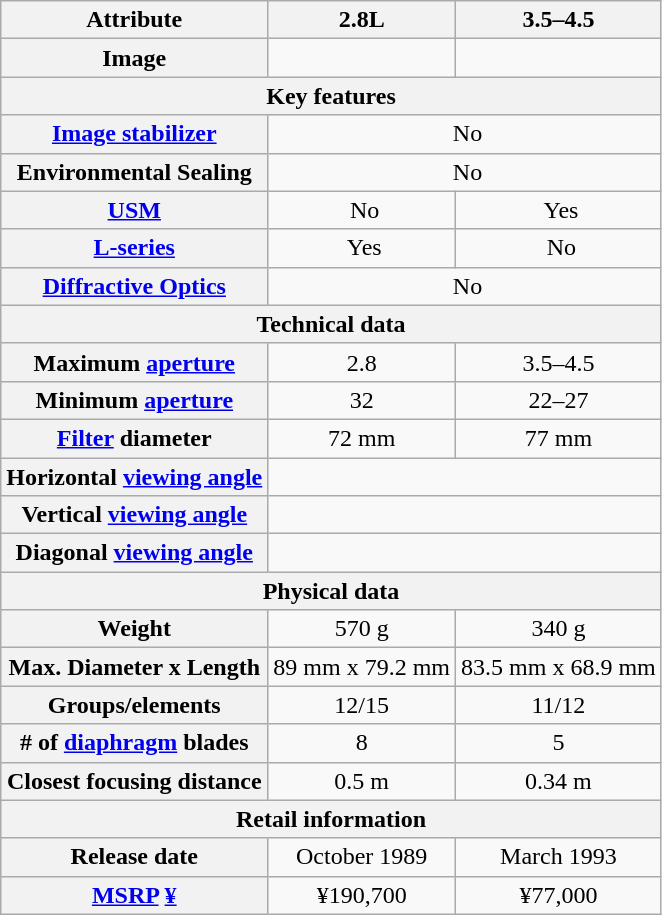<table class="wikitable" style="text-align:center">
<tr>
<th>Attribute</th>
<th>2.8L</th>
<th>3.5–4.5</th>
</tr>
<tr>
<th>Image</th>
<td></td>
<td></td>
</tr>
<tr>
<th colspan=3>Key features</th>
</tr>
<tr>
<th><a href='#'>Image stabilizer</a></th>
<td colspan=2> No</td>
</tr>
<tr>
<th>Environmental Sealing</th>
<td colspan=2> No</td>
</tr>
<tr>
<th><a href='#'>USM</a></th>
<td> No</td>
<td> Yes</td>
</tr>
<tr>
<th><a href='#'>L-series</a></th>
<td> Yes</td>
<td> No</td>
</tr>
<tr>
<th><a href='#'>Diffractive Optics</a></th>
<td colspan=2> No</td>
</tr>
<tr>
<th colspan=3>Technical data</th>
</tr>
<tr>
<th>Maximum <a href='#'>aperture</a></th>
<td>2.8</td>
<td>3.5–4.5</td>
</tr>
<tr>
<th>Minimum <a href='#'>aperture</a></th>
<td>32</td>
<td>22–27</td>
</tr>
<tr>
<th><a href='#'>Filter</a> diameter</th>
<td>72 mm</td>
<td>77 mm</td>
</tr>
<tr>
<th>Horizontal <a href='#'>viewing angle</a></th>
<td colspan=2></td>
</tr>
<tr>
<th>Vertical <a href='#'>viewing angle</a></th>
<td colspan=2></td>
</tr>
<tr>
<th>Diagonal <a href='#'>viewing angle</a></th>
<td colspan=2></td>
</tr>
<tr>
<th colspan=3>Physical data</th>
</tr>
<tr>
<th>Weight</th>
<td>570 g</td>
<td>340 g</td>
</tr>
<tr>
<th>Max. Diameter x Length</th>
<td>89 mm x 79.2 mm</td>
<td>83.5 mm x 68.9 mm</td>
</tr>
<tr>
<th>Groups/elements</th>
<td>12/15</td>
<td>11/12</td>
</tr>
<tr>
<th># of <a href='#'>diaphragm</a> blades</th>
<td>8</td>
<td>5</td>
</tr>
<tr>
<th>Closest focusing distance</th>
<td>0.5 m</td>
<td>0.34 m</td>
</tr>
<tr>
<th colspan=3>Retail information</th>
</tr>
<tr>
<th>Release date</th>
<td>October 1989</td>
<td>March 1993</td>
</tr>
<tr>
<th><a href='#'>MSRP</a> <a href='#'>¥</a></th>
<td>¥190,700</td>
<td>¥77,000</td>
</tr>
</table>
